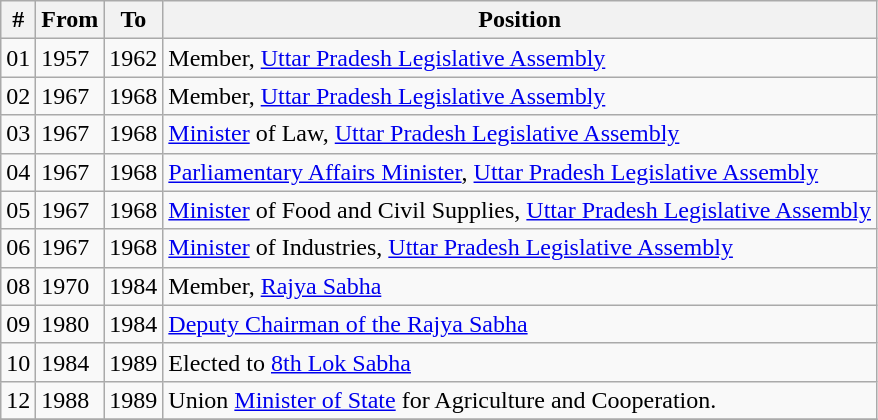<table class="wikitable sortable">
<tr>
<th>#</th>
<th>From</th>
<th>To</th>
<th>Position</th>
</tr>
<tr>
<td>01</td>
<td>1957</td>
<td>1962</td>
<td>Member, <a href='#'>Uttar Pradesh Legislative Assembly</a></td>
</tr>
<tr>
<td>02</td>
<td>1967</td>
<td>1968</td>
<td>Member, <a href='#'>Uttar Pradesh Legislative Assembly</a></td>
</tr>
<tr>
<td>03</td>
<td>1967</td>
<td>1968</td>
<td><a href='#'>Minister</a> of Law, <a href='#'>Uttar Pradesh Legislative Assembly</a></td>
</tr>
<tr>
<td>04</td>
<td>1967</td>
<td>1968</td>
<td><a href='#'>Parliamentary Affairs Minister</a>, <a href='#'>Uttar Pradesh Legislative Assembly</a></td>
</tr>
<tr>
<td>05</td>
<td>1967</td>
<td>1968</td>
<td><a href='#'>Minister</a> of Food and Civil Supplies, <a href='#'>Uttar Pradesh Legislative Assembly</a></td>
</tr>
<tr>
<td>06</td>
<td>1967</td>
<td>1968</td>
<td><a href='#'>Minister</a> of Industries, <a href='#'>Uttar Pradesh Legislative Assembly</a></td>
</tr>
<tr>
<td>08</td>
<td>1970</td>
<td>1984</td>
<td>Member, <a href='#'>Rajya Sabha</a></td>
</tr>
<tr>
<td>09</td>
<td>1980</td>
<td>1984</td>
<td><a href='#'>Deputy Chairman of the Rajya Sabha</a></td>
</tr>
<tr>
<td>10</td>
<td>1984</td>
<td>1989</td>
<td>Elected to <a href='#'>8th Lok Sabha</a></td>
</tr>
<tr>
<td>12</td>
<td>1988</td>
<td>1989</td>
<td>Union <a href='#'>Minister of State</a> for Agriculture and Cooperation.</td>
</tr>
<tr>
</tr>
</table>
